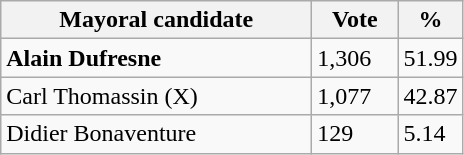<table class="wikitable">
<tr>
<th bgcolor="#DDDDFF" width="200px">Mayoral candidate</th>
<th bgcolor="#DDDDFF" width="50px">Vote</th>
<th bgcolor="#DDDDFF" width="30px">%</th>
</tr>
<tr>
<td><strong>Alain Dufresne</strong></td>
<td>1,306</td>
<td>51.99</td>
</tr>
<tr>
<td>Carl Thomassin (X)</td>
<td>1,077</td>
<td>42.87</td>
</tr>
<tr>
<td>Didier Bonaventure</td>
<td>129</td>
<td>5.14</td>
</tr>
</table>
